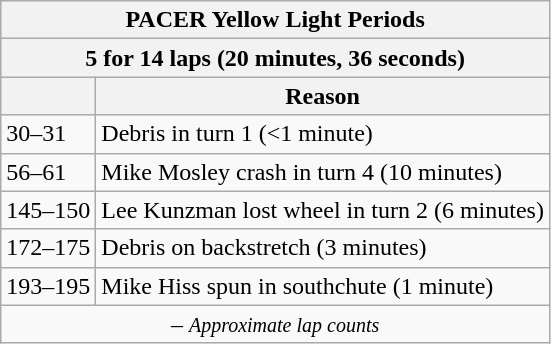<table class="wikitable">
<tr>
<th colspan=2>PACER Yellow Light Periods</th>
</tr>
<tr>
<th colspan=2>5 for 14 laps (20 minutes, 36 seconds)</th>
</tr>
<tr>
<th></th>
<th>Reason</th>
</tr>
<tr>
<td>30–31</td>
<td>Debris in turn 1 (<1 minute)</td>
</tr>
<tr>
<td>56–61</td>
<td>Mike Mosley crash in turn 4 (10 minutes)</td>
</tr>
<tr>
<td>145–150</td>
<td>Lee Kunzman lost wheel in turn 2 (6 minutes)</td>
</tr>
<tr>
<td>172–175</td>
<td>Debris on backstretch (3 minutes)</td>
</tr>
<tr>
<td>193–195</td>
<td>Mike Hiss spun in southchute (1 minute)</td>
</tr>
<tr>
<td colspan=2 align=center> – <em><small>Approximate lap counts</small></em></td>
</tr>
</table>
